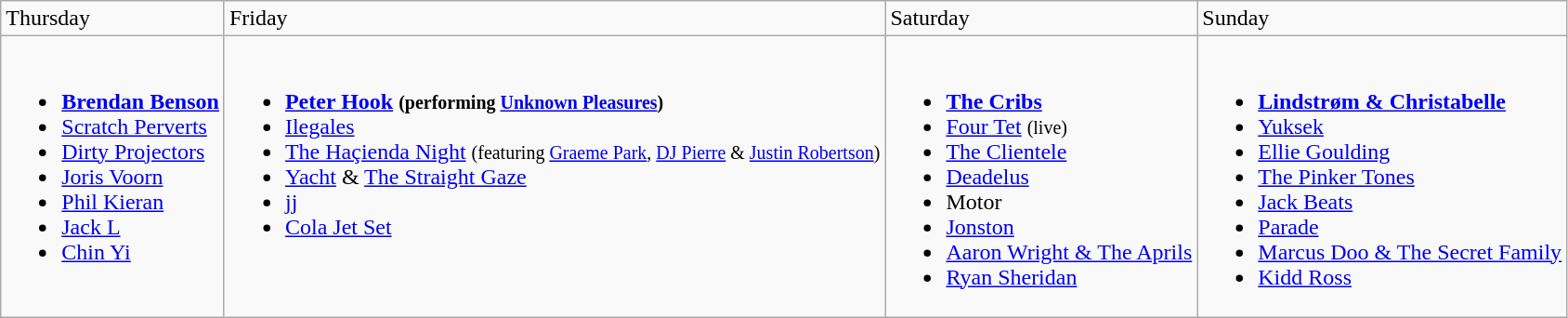<table class="wikitable">
<tr>
<td>Thursday</td>
<td>Friday</td>
<td>Saturday</td>
<td>Sunday</td>
</tr>
<tr valign="top">
<td><br><ul><li><strong><a href='#'>Brendan Benson</a></strong></li><li><a href='#'>Scratch Perverts</a></li><li><a href='#'>Dirty Projectors</a></li><li><a href='#'>Joris Voorn</a></li><li><a href='#'>Phil Kieran</a></li><li><a href='#'>Jack L</a></li><li><a href='#'>Chin Yi</a></li></ul></td>
<td><br><ul><li><strong><a href='#'>Peter Hook</a> <small>(performing <a href='#'>Unknown Pleasures</a>)</small></strong></li><li><a href='#'>Ilegales</a></li><li><a href='#'>The Haçienda Night</a> <small>(featuring <a href='#'>Graeme Park</a>, <a href='#'>DJ Pierre</a> & <a href='#'>Justin Robertson</a>)</small></li><li><a href='#'>Yacht</a> & <a href='#'>The Straight Gaze</a></li><li><a href='#'>jj</a></li><li><a href='#'>Cola Jet Set</a></li></ul></td>
<td><br><ul><li><strong><a href='#'>The Cribs</a></strong></li><li><a href='#'>Four Tet</a> <small>(live)</small></li><li><a href='#'>The Clientele</a></li><li><a href='#'>Deadelus</a></li><li>Motor</li><li><a href='#'>Jonston</a></li><li><a href='#'>Aaron Wright & The Aprils</a></li><li><a href='#'>Ryan Sheridan</a></li></ul></td>
<td><br><ul><li><strong><a href='#'>Lindstrøm & Christabelle</a></strong></li><li><a href='#'>Yuksek</a></li><li><a href='#'>Ellie Goulding</a></li><li><a href='#'>The Pinker Tones</a></li><li><a href='#'>Jack Beats</a></li><li><a href='#'>Parade</a></li><li><a href='#'>Marcus Doo & The Secret Family</a></li><li><a href='#'>Kidd Ross</a></li></ul></td>
</tr>
</table>
